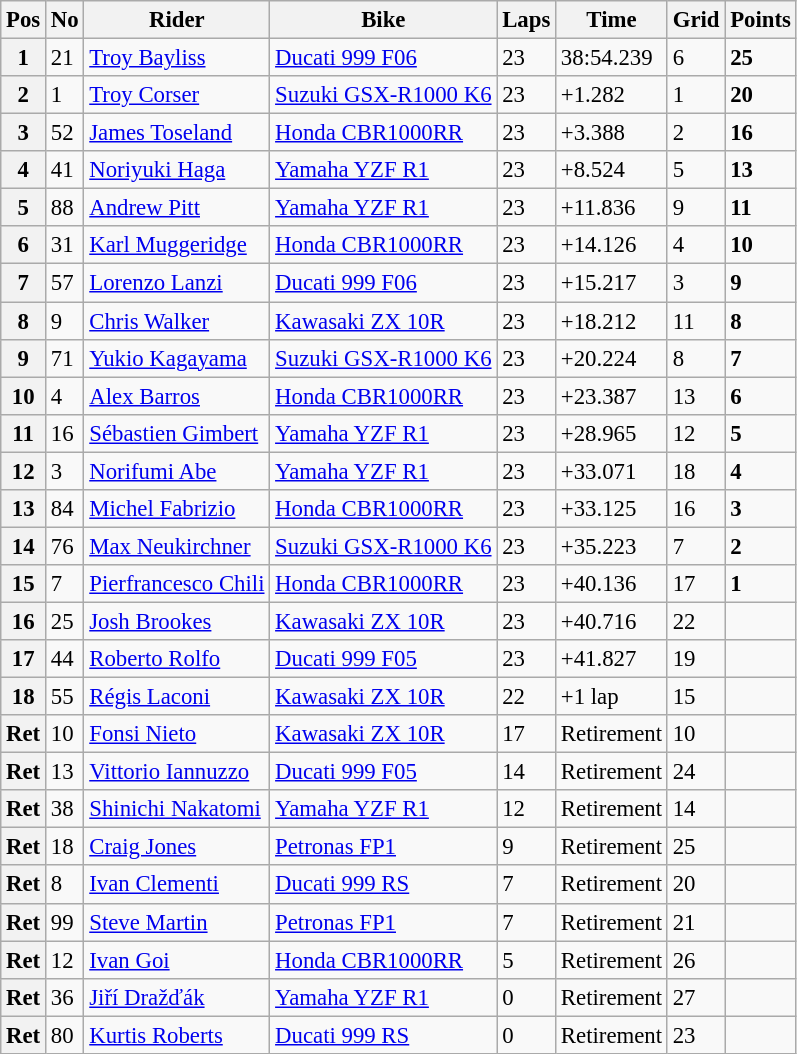<table class="wikitable" style="font-size: 95%;">
<tr>
<th>Pos</th>
<th>No</th>
<th>Rider</th>
<th>Bike</th>
<th>Laps</th>
<th>Time</th>
<th>Grid</th>
<th>Points</th>
</tr>
<tr>
<th>1</th>
<td>21</td>
<td> <a href='#'>Troy Bayliss</a></td>
<td><a href='#'>Ducati 999 F06</a></td>
<td>23</td>
<td>38:54.239</td>
<td>6</td>
<td><strong>25</strong></td>
</tr>
<tr>
<th>2</th>
<td>1</td>
<td> <a href='#'>Troy Corser</a></td>
<td><a href='#'>Suzuki GSX-R1000 K6</a></td>
<td>23</td>
<td>+1.282</td>
<td>1</td>
<td><strong>20</strong></td>
</tr>
<tr>
<th>3</th>
<td>52</td>
<td> <a href='#'>James Toseland</a></td>
<td><a href='#'>Honda CBR1000RR</a></td>
<td>23</td>
<td>+3.388</td>
<td>2</td>
<td><strong>16</strong></td>
</tr>
<tr>
<th>4</th>
<td>41</td>
<td> <a href='#'>Noriyuki Haga</a></td>
<td><a href='#'>Yamaha YZF R1</a></td>
<td>23</td>
<td>+8.524</td>
<td>5</td>
<td><strong>13</strong></td>
</tr>
<tr>
<th>5</th>
<td>88</td>
<td> <a href='#'>Andrew Pitt</a></td>
<td><a href='#'>Yamaha YZF R1</a></td>
<td>23</td>
<td>+11.836</td>
<td>9</td>
<td><strong>11</strong></td>
</tr>
<tr>
<th>6</th>
<td>31</td>
<td> <a href='#'>Karl Muggeridge</a></td>
<td><a href='#'>Honda CBR1000RR</a></td>
<td>23</td>
<td>+14.126</td>
<td>4</td>
<td><strong>10</strong></td>
</tr>
<tr>
<th>7</th>
<td>57</td>
<td> <a href='#'>Lorenzo Lanzi</a></td>
<td><a href='#'>Ducati 999 F06</a></td>
<td>23</td>
<td>+15.217</td>
<td>3</td>
<td><strong>9</strong></td>
</tr>
<tr>
<th>8</th>
<td>9</td>
<td> <a href='#'>Chris Walker</a></td>
<td><a href='#'>Kawasaki ZX 10R</a></td>
<td>23</td>
<td>+18.212</td>
<td>11</td>
<td><strong>8</strong></td>
</tr>
<tr>
<th>9</th>
<td>71</td>
<td> <a href='#'>Yukio Kagayama</a></td>
<td><a href='#'>Suzuki GSX-R1000 K6</a></td>
<td>23</td>
<td>+20.224</td>
<td>8</td>
<td><strong>7</strong></td>
</tr>
<tr>
<th>10</th>
<td>4</td>
<td> <a href='#'>Alex Barros</a></td>
<td><a href='#'>Honda CBR1000RR</a></td>
<td>23</td>
<td>+23.387</td>
<td>13</td>
<td><strong>6</strong></td>
</tr>
<tr>
<th>11</th>
<td>16</td>
<td> <a href='#'>Sébastien Gimbert</a></td>
<td><a href='#'>Yamaha YZF R1</a></td>
<td>23</td>
<td>+28.965</td>
<td>12</td>
<td><strong>5</strong></td>
</tr>
<tr>
<th>12</th>
<td>3</td>
<td> <a href='#'>Norifumi Abe</a></td>
<td><a href='#'>Yamaha YZF R1</a></td>
<td>23</td>
<td>+33.071</td>
<td>18</td>
<td><strong>4</strong></td>
</tr>
<tr>
<th>13</th>
<td>84</td>
<td> <a href='#'>Michel Fabrizio</a></td>
<td><a href='#'>Honda CBR1000RR</a></td>
<td>23</td>
<td>+33.125</td>
<td>16</td>
<td><strong>3</strong></td>
</tr>
<tr>
<th>14</th>
<td>76</td>
<td> <a href='#'>Max Neukirchner</a></td>
<td><a href='#'>Suzuki GSX-R1000 K6</a></td>
<td>23</td>
<td>+35.223</td>
<td>7</td>
<td><strong>2</strong></td>
</tr>
<tr>
<th>15</th>
<td>7</td>
<td> <a href='#'>Pierfrancesco Chili</a></td>
<td><a href='#'>Honda CBR1000RR</a></td>
<td>23</td>
<td>+40.136</td>
<td>17</td>
<td><strong>1</strong></td>
</tr>
<tr>
<th>16</th>
<td>25</td>
<td> <a href='#'>Josh Brookes</a></td>
<td><a href='#'>Kawasaki ZX 10R</a></td>
<td>23</td>
<td>+40.716</td>
<td>22</td>
<td></td>
</tr>
<tr>
<th>17</th>
<td>44</td>
<td> <a href='#'>Roberto Rolfo</a></td>
<td><a href='#'>Ducati 999 F05</a></td>
<td>23</td>
<td>+41.827</td>
<td>19</td>
<td></td>
</tr>
<tr>
<th>18</th>
<td>55</td>
<td> <a href='#'>Régis Laconi</a></td>
<td><a href='#'>Kawasaki ZX 10R</a></td>
<td>22</td>
<td>+1 lap</td>
<td>15</td>
<td></td>
</tr>
<tr>
<th>Ret</th>
<td>10</td>
<td> <a href='#'>Fonsi Nieto</a></td>
<td><a href='#'>Kawasaki ZX 10R</a></td>
<td>17</td>
<td>Retirement</td>
<td>10</td>
<td></td>
</tr>
<tr>
<th>Ret</th>
<td>13</td>
<td> <a href='#'>Vittorio Iannuzzo</a></td>
<td><a href='#'>Ducati 999 F05</a></td>
<td>14</td>
<td>Retirement</td>
<td>24</td>
<td></td>
</tr>
<tr>
<th>Ret</th>
<td>38</td>
<td> <a href='#'>Shinichi Nakatomi</a></td>
<td><a href='#'>Yamaha YZF R1</a></td>
<td>12</td>
<td>Retirement</td>
<td>14</td>
<td></td>
</tr>
<tr>
<th>Ret</th>
<td>18</td>
<td> <a href='#'>Craig Jones</a></td>
<td><a href='#'>Petronas FP1</a></td>
<td>9</td>
<td>Retirement</td>
<td>25</td>
<td></td>
</tr>
<tr>
<th>Ret</th>
<td>8</td>
<td> <a href='#'>Ivan Clementi</a></td>
<td><a href='#'>Ducati 999 RS</a></td>
<td>7</td>
<td>Retirement</td>
<td>20</td>
<td></td>
</tr>
<tr>
<th>Ret</th>
<td>99</td>
<td> <a href='#'>Steve Martin</a></td>
<td><a href='#'>Petronas FP1</a></td>
<td>7</td>
<td>Retirement</td>
<td>21</td>
<td></td>
</tr>
<tr>
<th>Ret</th>
<td>12</td>
<td> <a href='#'>Ivan Goi</a></td>
<td><a href='#'>Honda CBR1000RR</a></td>
<td>5</td>
<td>Retirement</td>
<td>26</td>
<td></td>
</tr>
<tr>
<th>Ret</th>
<td>36</td>
<td> <a href='#'>Jiří Dražďák</a></td>
<td><a href='#'>Yamaha YZF R1</a></td>
<td>0</td>
<td>Retirement</td>
<td>27</td>
<td></td>
</tr>
<tr>
<th>Ret</th>
<td>80</td>
<td> <a href='#'>Kurtis Roberts</a></td>
<td><a href='#'>Ducati 999 RS</a></td>
<td>0</td>
<td>Retirement</td>
<td>23</td>
<td></td>
</tr>
</table>
